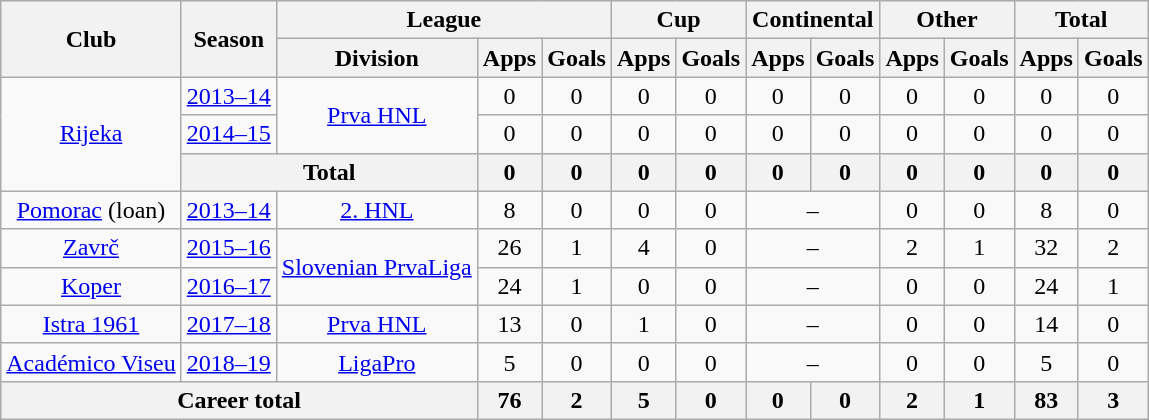<table class="wikitable" style="text-align: center">
<tr>
<th rowspan="2">Club</th>
<th rowspan="2">Season</th>
<th colspan="3">League</th>
<th colspan="2">Cup</th>
<th colspan="2">Continental</th>
<th colspan="2">Other</th>
<th colspan="2">Total</th>
</tr>
<tr>
<th>Division</th>
<th>Apps</th>
<th>Goals</th>
<th>Apps</th>
<th>Goals</th>
<th>Apps</th>
<th>Goals</th>
<th>Apps</th>
<th>Goals</th>
<th>Apps</th>
<th>Goals</th>
</tr>
<tr>
<td rowspan="3"><a href='#'>Rijeka</a></td>
<td><a href='#'>2013–14</a></td>
<td rowspan="2"><a href='#'>Prva HNL</a></td>
<td>0</td>
<td>0</td>
<td>0</td>
<td>0</td>
<td>0</td>
<td>0</td>
<td>0</td>
<td>0</td>
<td>0</td>
<td>0</td>
</tr>
<tr>
<td><a href='#'>2014–15</a></td>
<td>0</td>
<td>0</td>
<td>0</td>
<td>0</td>
<td>0</td>
<td>0</td>
<td>0</td>
<td>0</td>
<td>0</td>
<td>0</td>
</tr>
<tr>
<th colspan="2"><strong>Total</strong></th>
<th>0</th>
<th>0</th>
<th>0</th>
<th>0</th>
<th>0</th>
<th>0</th>
<th>0</th>
<th>0</th>
<th>0</th>
<th>0</th>
</tr>
<tr>
<td><a href='#'>Pomorac</a> (loan)</td>
<td><a href='#'>2013–14</a></td>
<td><a href='#'>2. HNL</a></td>
<td>8</td>
<td>0</td>
<td>0</td>
<td>0</td>
<td colspan="2">–</td>
<td>0</td>
<td>0</td>
<td>8</td>
<td>0</td>
</tr>
<tr>
<td><a href='#'>Zavrč</a></td>
<td><a href='#'>2015–16</a></td>
<td rowspan="2"><a href='#'>Slovenian PrvaLiga</a></td>
<td>26</td>
<td>1</td>
<td>4</td>
<td>0</td>
<td colspan="2">–</td>
<td>2</td>
<td>1</td>
<td>32</td>
<td>2</td>
</tr>
<tr>
<td><a href='#'>Koper</a></td>
<td><a href='#'>2016–17</a></td>
<td>24</td>
<td>1</td>
<td>0</td>
<td>0</td>
<td colspan="2">–</td>
<td>0</td>
<td>0</td>
<td>24</td>
<td>1</td>
</tr>
<tr>
<td><a href='#'>Istra 1961</a></td>
<td><a href='#'>2017–18</a></td>
<td><a href='#'>Prva HNL</a></td>
<td>13</td>
<td>0</td>
<td>1</td>
<td>0</td>
<td colspan="2">–</td>
<td>0</td>
<td>0</td>
<td>14</td>
<td>0</td>
</tr>
<tr>
<td><a href='#'>Académico Viseu</a></td>
<td><a href='#'>2018–19</a></td>
<td><a href='#'>LigaPro</a></td>
<td>5</td>
<td>0</td>
<td>0</td>
<td>0</td>
<td colspan="2">–</td>
<td>0</td>
<td>0</td>
<td>5</td>
<td>0</td>
</tr>
<tr>
<th colspan="3"><strong>Career total</strong></th>
<th>76</th>
<th>2</th>
<th>5</th>
<th>0</th>
<th>0</th>
<th>0</th>
<th>2</th>
<th>1</th>
<th>83</th>
<th>3</th>
</tr>
</table>
